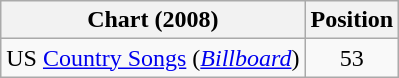<table class="wikitable">
<tr>
<th scope="col">Chart (2008)</th>
<th scope="col">Position</th>
</tr>
<tr>
<td>US <a href='#'>Country Songs</a> (<em><a href='#'>Billboard</a></em>)</td>
<td align="center">53</td>
</tr>
</table>
